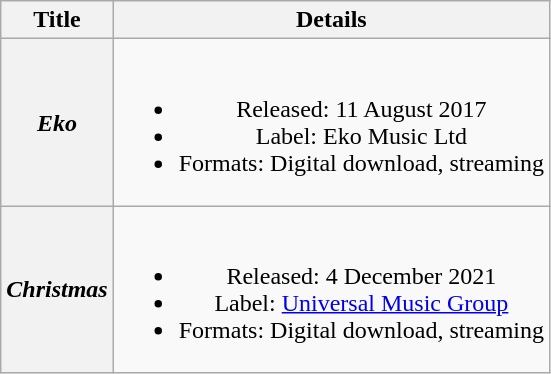<table class="wikitable plainrowheaders" style="text-align:center;">
<tr>
<th scope="col">Title</th>
<th scope="col">Details</th>
</tr>
<tr>
<th scope="row"><em>Eko</em></th>
<td><br><ul><li>Released: 11 August 2017</li><li>Label: Eko Music Ltd</li><li>Formats: Digital download, streaming</li></ul></td>
</tr>
<tr>
<th scope="row"><em>Christmas</em></th>
<td><br><ul><li>Released: 4 December 2021</li><li>Label: <a href='#'>Universal Music Group</a></li><li>Formats: Digital download, streaming</li></ul></td>
</tr>
</table>
